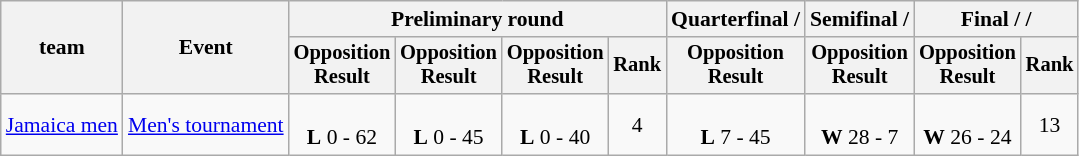<table class=wikitable style=font-size:90%;text-align:center>
<tr>
<th rowspan=2>team</th>
<th rowspan=2>Event</th>
<th colspan=4>Preliminary round</th>
<th>Quarterfinal / </th>
<th>Semifinal / </th>
<th colspan=2>Final /  / </th>
</tr>
<tr style=font-size:95%>
<th>Opposition<br>Result</th>
<th>Opposition<br>Result</th>
<th>Opposition<br>Result</th>
<th>Rank</th>
<th>Opposition<br>Result</th>
<th>Opposition<br>Result</th>
<th>Opposition<br>Result</th>
<th>Rank</th>
</tr>
<tr>
<td align=left><a href='#'>Jamaica men</a></td>
<td align=left><a href='#'>Men's tournament</a></td>
<td><br><strong>L</strong> 0 - 62</td>
<td><br><strong>L</strong> 0 - 45</td>
<td><br><strong>L</strong> 0 - 40</td>
<td>4</td>
<td><br><strong>L</strong> 7 - 45</td>
<td><br><strong>W</strong> 28 - 7</td>
<td><br><strong>W</strong> 26 - 24</td>
<td>13</td>
</tr>
</table>
